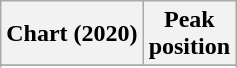<table class="wikitable sortable plainrowheaders" style="text-align:center">
<tr>
<th scope="col">Chart (2020)</th>
<th scope="col">Peak<br>position</th>
</tr>
<tr>
</tr>
<tr>
</tr>
<tr>
</tr>
<tr>
</tr>
<tr>
</tr>
<tr>
</tr>
<tr>
</tr>
</table>
